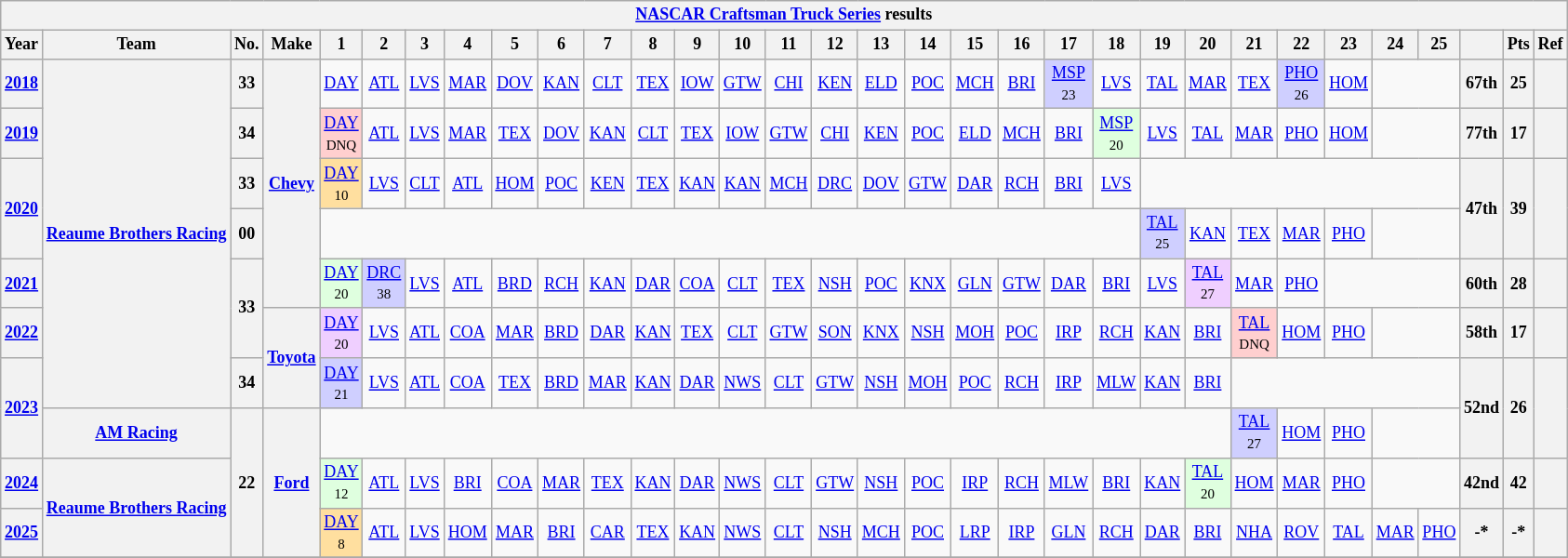<table class="wikitable" style="text-align:center; font-size:75%">
<tr>
<th colspan=32><a href='#'>NASCAR Craftsman Truck Series</a> results</th>
</tr>
<tr>
<th>Year</th>
<th>Team</th>
<th>No.</th>
<th>Make</th>
<th>1</th>
<th>2</th>
<th>3</th>
<th>4</th>
<th>5</th>
<th>6</th>
<th>7</th>
<th>8</th>
<th>9</th>
<th>10</th>
<th>11</th>
<th>12</th>
<th>13</th>
<th>14</th>
<th>15</th>
<th>16</th>
<th>17</th>
<th>18</th>
<th>19</th>
<th>20</th>
<th>21</th>
<th>22</th>
<th>23</th>
<th>24</th>
<th>25</th>
<th></th>
<th>Pts</th>
<th>Ref</th>
</tr>
<tr>
<th><a href='#'>2018</a></th>
<th rowspan=7><a href='#'>Reaume Brothers Racing</a></th>
<th>33</th>
<th rowspan=5><a href='#'>Chevy</a></th>
<td><a href='#'>DAY</a></td>
<td><a href='#'>ATL</a></td>
<td><a href='#'>LVS</a></td>
<td><a href='#'>MAR</a></td>
<td><a href='#'>DOV</a></td>
<td><a href='#'>KAN</a></td>
<td><a href='#'>CLT</a></td>
<td><a href='#'>TEX</a></td>
<td><a href='#'>IOW</a></td>
<td><a href='#'>GTW</a></td>
<td><a href='#'>CHI</a></td>
<td><a href='#'>KEN</a></td>
<td><a href='#'>ELD</a></td>
<td><a href='#'>POC</a></td>
<td><a href='#'>MCH</a></td>
<td><a href='#'>BRI</a></td>
<td style="background:#CFCFFF;"><a href='#'>MSP</a><br><small>23</small></td>
<td><a href='#'>LVS</a></td>
<td><a href='#'>TAL</a></td>
<td><a href='#'>MAR</a></td>
<td><a href='#'>TEX</a></td>
<td style="background:#CFCFFF;"><a href='#'>PHO</a><br><small>26</small></td>
<td><a href='#'>HOM</a></td>
<td colspan=2></td>
<th>67th</th>
<th>25</th>
<th></th>
</tr>
<tr>
<th><a href='#'>2019</a></th>
<th>34</th>
<td style="background:#FFCFCF;"><a href='#'>DAY</a><br><small>DNQ</small></td>
<td><a href='#'>ATL</a></td>
<td><a href='#'>LVS</a></td>
<td><a href='#'>MAR</a></td>
<td><a href='#'>TEX</a></td>
<td><a href='#'>DOV</a></td>
<td><a href='#'>KAN</a></td>
<td><a href='#'>CLT</a></td>
<td><a href='#'>TEX</a></td>
<td><a href='#'>IOW</a></td>
<td><a href='#'>GTW</a></td>
<td><a href='#'>CHI</a></td>
<td><a href='#'>KEN</a></td>
<td><a href='#'>POC</a></td>
<td><a href='#'>ELD</a></td>
<td><a href='#'>MCH</a></td>
<td><a href='#'>BRI</a></td>
<td style="background:#DFFFDF;"><a href='#'>MSP</a><br><small>20</small></td>
<td><a href='#'>LVS</a></td>
<td><a href='#'>TAL</a></td>
<td><a href='#'>MAR</a></td>
<td><a href='#'>PHO</a></td>
<td><a href='#'>HOM</a></td>
<td colspan=2></td>
<th>77th</th>
<th>17</th>
<th></th>
</tr>
<tr>
<th rowspan=2><a href='#'>2020</a></th>
<th>33</th>
<td style="background:#FFDF9F;"><a href='#'>DAY</a><br><small>10</small></td>
<td><a href='#'>LVS</a></td>
<td><a href='#'>CLT</a></td>
<td><a href='#'>ATL</a></td>
<td><a href='#'>HOM</a></td>
<td><a href='#'>POC</a></td>
<td><a href='#'>KEN</a></td>
<td><a href='#'>TEX</a></td>
<td><a href='#'>KAN</a></td>
<td><a href='#'>KAN</a></td>
<td><a href='#'>MCH</a></td>
<td><a href='#'>DRC</a></td>
<td><a href='#'>DOV</a></td>
<td><a href='#'>GTW</a></td>
<td><a href='#'>DAR</a></td>
<td><a href='#'>RCH</a></td>
<td><a href='#'>BRI</a></td>
<td><a href='#'>LVS</a></td>
<td colspan=7></td>
<th rowspan=2>47th</th>
<th rowspan=2>39</th>
<th rowspan=2></th>
</tr>
<tr>
<th>00</th>
<td colspan=18></td>
<td style="background:#CFCFFF;"><a href='#'>TAL</a><br><small>25</small></td>
<td><a href='#'>KAN</a></td>
<td><a href='#'>TEX</a></td>
<td><a href='#'>MAR</a></td>
<td><a href='#'>PHO</a></td>
<td colspan=2></td>
</tr>
<tr>
<th><a href='#'>2021</a></th>
<th rowspan=2>33</th>
<td style="background:#DFFFDF;"><a href='#'>DAY</a><br><small>20</small></td>
<td style="background:#CFCFFF;"><a href='#'>DRC</a><br><small>38</small></td>
<td><a href='#'>LVS</a></td>
<td><a href='#'>ATL</a></td>
<td><a href='#'>BRD</a></td>
<td><a href='#'>RCH</a></td>
<td><a href='#'>KAN</a></td>
<td><a href='#'>DAR</a></td>
<td><a href='#'>COA</a></td>
<td><a href='#'>CLT</a></td>
<td><a href='#'>TEX</a></td>
<td><a href='#'>NSH</a></td>
<td><a href='#'>POC</a></td>
<td><a href='#'>KNX</a></td>
<td><a href='#'>GLN</a></td>
<td><a href='#'>GTW</a></td>
<td><a href='#'>DAR</a></td>
<td><a href='#'>BRI</a></td>
<td><a href='#'>LVS</a></td>
<td style="background:#EFCFFF;"><a href='#'>TAL</a><br><small>27</small></td>
<td><a href='#'>MAR</a></td>
<td><a href='#'>PHO</a></td>
<td colspan=3></td>
<th>60th</th>
<th>28</th>
<th></th>
</tr>
<tr>
<th><a href='#'>2022</a></th>
<th rowspan=2><a href='#'>Toyota</a></th>
<td style="background:#EFCFFF;"><a href='#'>DAY</a><br><small>20</small></td>
<td><a href='#'>LVS</a></td>
<td><a href='#'>ATL</a></td>
<td><a href='#'>COA</a></td>
<td><a href='#'>MAR</a></td>
<td><a href='#'>BRD</a></td>
<td><a href='#'>DAR</a></td>
<td><a href='#'>KAN</a></td>
<td><a href='#'>TEX</a></td>
<td><a href='#'>CLT</a></td>
<td><a href='#'>GTW</a></td>
<td><a href='#'>SON</a></td>
<td><a href='#'>KNX</a></td>
<td><a href='#'>NSH</a></td>
<td><a href='#'>MOH</a></td>
<td><a href='#'>POC</a></td>
<td><a href='#'>IRP</a></td>
<td><a href='#'>RCH</a></td>
<td><a href='#'>KAN</a></td>
<td><a href='#'>BRI</a></td>
<td style="background:#FFCFCF;"><a href='#'>TAL</a><br><small>DNQ</small></td>
<td><a href='#'>HOM</a></td>
<td><a href='#'>PHO</a></td>
<td colspan=2></td>
<th>58th</th>
<th>17</th>
<th></th>
</tr>
<tr>
<th rowspan=2><a href='#'>2023</a></th>
<th>34</th>
<td style="background:#CFCFFF;"><a href='#'>DAY</a><br><small>21</small></td>
<td><a href='#'>LVS</a></td>
<td><a href='#'>ATL</a></td>
<td><a href='#'>COA</a></td>
<td><a href='#'>TEX</a></td>
<td><a href='#'>BRD</a></td>
<td><a href='#'>MAR</a></td>
<td><a href='#'>KAN</a></td>
<td><a href='#'>DAR</a></td>
<td><a href='#'>NWS</a></td>
<td><a href='#'>CLT</a></td>
<td><a href='#'>GTW</a></td>
<td><a href='#'>NSH</a></td>
<td><a href='#'>MOH</a></td>
<td><a href='#'>POC</a></td>
<td><a href='#'>RCH</a></td>
<td><a href='#'>IRP</a></td>
<td><a href='#'>MLW</a></td>
<td><a href='#'>KAN</a></td>
<td><a href='#'>BRI</a></td>
<td colspan=5></td>
<th rowspan=2>52nd</th>
<th rowspan=2>26</th>
<th rowspan=2></th>
</tr>
<tr>
<th><a href='#'>AM Racing</a></th>
<th rowspan=3>22</th>
<th rowspan=3><a href='#'>Ford</a></th>
<td colspan=20></td>
<td style="background:#CFCFFF;"><a href='#'>TAL</a><br><small>27</small></td>
<td><a href='#'>HOM</a></td>
<td><a href='#'>PHO</a></td>
<td colspan=2></td>
</tr>
<tr>
<th><a href='#'>2024</a></th>
<th rowspan=2><a href='#'>Reaume Brothers Racing</a></th>
<td style="background:#DFFFDF;"><a href='#'>DAY</a><br><small>12</small></td>
<td><a href='#'>ATL</a></td>
<td><a href='#'>LVS</a></td>
<td><a href='#'>BRI</a></td>
<td><a href='#'>COA</a></td>
<td><a href='#'>MAR</a></td>
<td><a href='#'>TEX</a></td>
<td><a href='#'>KAN</a></td>
<td><a href='#'>DAR</a></td>
<td><a href='#'>NWS</a></td>
<td><a href='#'>CLT</a></td>
<td><a href='#'>GTW</a></td>
<td><a href='#'>NSH</a></td>
<td><a href='#'>POC</a></td>
<td><a href='#'>IRP</a></td>
<td><a href='#'>RCH</a></td>
<td><a href='#'>MLW</a></td>
<td><a href='#'>BRI</a></td>
<td><a href='#'>KAN</a></td>
<td style="background:#DFFFDF;"><a href='#'>TAL</a><br><small>20</small></td>
<td><a href='#'>HOM</a></td>
<td><a href='#'>MAR</a></td>
<td><a href='#'>PHO</a></td>
<td colspan=2></td>
<th>42nd</th>
<th>42</th>
<th></th>
</tr>
<tr>
<th><a href='#'>2025</a></th>
<td style="background:#FFDF9F;"><a href='#'>DAY</a><br><small>8</small></td>
<td><a href='#'>ATL</a></td>
<td><a href='#'>LVS</a></td>
<td><a href='#'>HOM</a></td>
<td><a href='#'>MAR</a></td>
<td><a href='#'>BRI</a></td>
<td><a href='#'>CAR</a></td>
<td><a href='#'>TEX</a></td>
<td><a href='#'>KAN</a></td>
<td><a href='#'>NWS</a></td>
<td><a href='#'>CLT</a></td>
<td><a href='#'>NSH</a></td>
<td><a href='#'>MCH</a></td>
<td><a href='#'>POC</a></td>
<td><a href='#'>LRP</a></td>
<td><a href='#'>IRP</a></td>
<td><a href='#'>GLN</a></td>
<td><a href='#'>RCH</a></td>
<td><a href='#'>DAR</a></td>
<td><a href='#'>BRI</a></td>
<td><a href='#'>NHA</a></td>
<td><a href='#'>ROV</a></td>
<td><a href='#'>TAL</a></td>
<td><a href='#'>MAR</a></td>
<td><a href='#'>PHO</a></td>
<th>-*</th>
<th>-*</th>
<th></th>
</tr>
<tr>
</tr>
</table>
